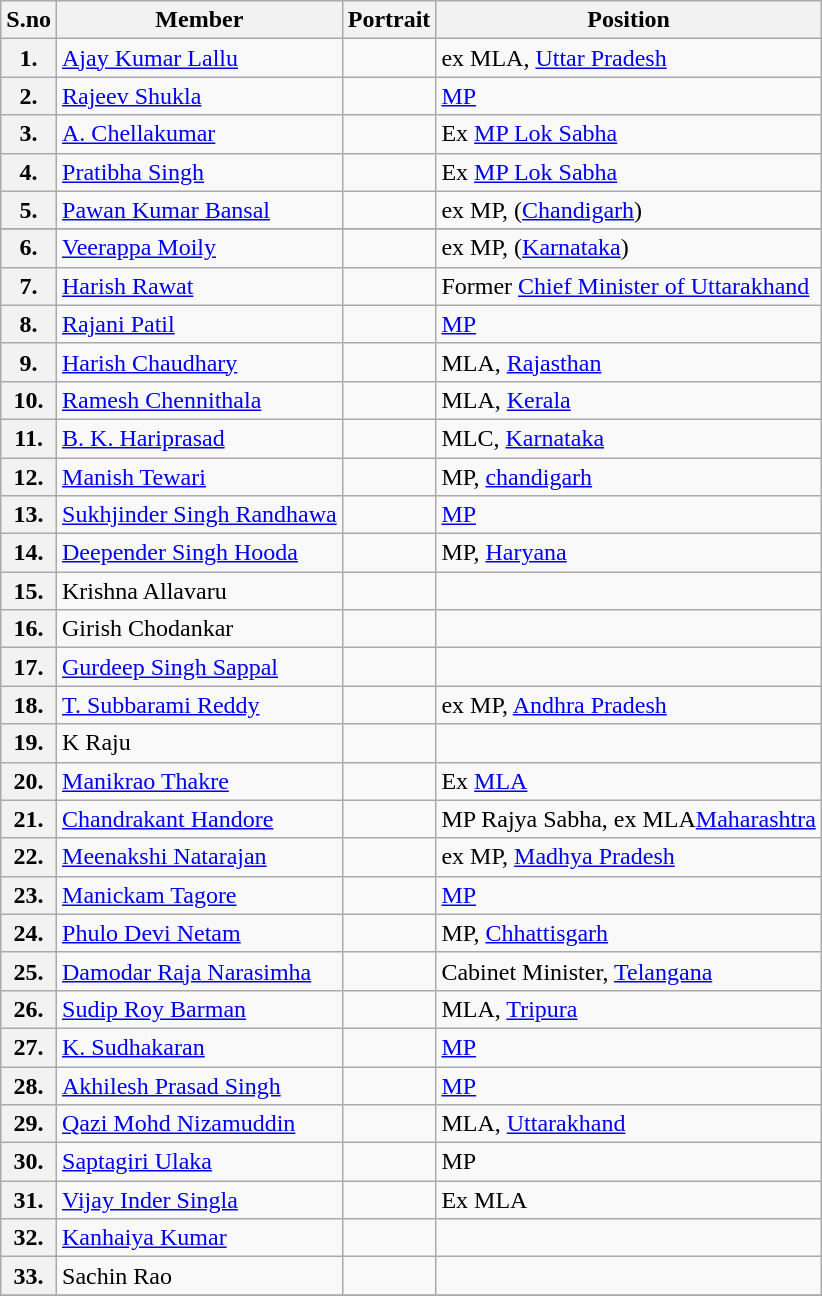<table class="sortable wikitable">
<tr>
<th style="text-align:center;">S.no</th>
<th style="text-align:center;">Member</th>
<th style="text-align:center;">Portrait</th>
<th style="text-align:center;">Position</th>
</tr>
<tr>
<th>1.</th>
<td><a href='#'>Ajay Kumar Lallu</a></td>
<td></td>
<td>ex MLA, <a href='#'>Uttar Pradesh</a></td>
</tr>
<tr>
<th>2.</th>
<td><a href='#'>Rajeev Shukla</a></td>
<td></td>
<td><a href='#'>MP</a></td>
</tr>
<tr>
<th>3.</th>
<td><a href='#'>A. Chellakumar</a></td>
<td></td>
<td>Ex <a href='#'>MP Lok Sabha</a></td>
</tr>
<tr>
<th>4.</th>
<td><a href='#'>Pratibha Singh</a></td>
<td></td>
<td>Ex <a href='#'>MP Lok Sabha</a></td>
</tr>
<tr>
<th>5.</th>
<td><a href='#'>Pawan Kumar Bansal</a></td>
<td></td>
<td>ex MP, (<a href='#'>Chandigarh</a>)</td>
</tr>
<tr>
</tr>
<tr>
<th>6.</th>
<td><a href='#'>Veerappa Moily</a></td>
<td></td>
<td>ex MP, (<a href='#'>Karnataka</a>)</td>
</tr>
<tr>
<th>7.</th>
<td><a href='#'>Harish Rawat</a></td>
<td></td>
<td>Former <a href='#'>Chief Minister of Uttarakhand</a></td>
</tr>
<tr>
<th>8.</th>
<td><a href='#'>Rajani Patil</a></td>
<td></td>
<td><a href='#'>MP</a></td>
</tr>
<tr>
<th>9.</th>
<td><a href='#'>Harish Chaudhary</a></td>
<td></td>
<td>MLA, <a href='#'>Rajasthan</a></td>
</tr>
<tr>
<th>10.</th>
<td><a href='#'>Ramesh Chennithala</a></td>
<td></td>
<td>MLA, <a href='#'>Kerala</a></td>
</tr>
<tr>
<th>11.</th>
<td><a href='#'>B. K. Hariprasad</a></td>
<td></td>
<td>MLC, <a href='#'>Karnataka</a></td>
</tr>
<tr>
<th>12.</th>
<td><a href='#'>Manish Tewari</a></td>
<td></td>
<td>MP, <a href='#'>chandigarh</a></td>
</tr>
<tr>
<th>13.</th>
<td><a href='#'>Sukhjinder Singh Randhawa</a></td>
<td></td>
<td><a href='#'>MP</a></td>
</tr>
<tr>
<th>14.</th>
<td><a href='#'>Deepender Singh Hooda</a></td>
<td></td>
<td>MP, <a href='#'>Haryana</a></td>
</tr>
<tr>
<th>15.</th>
<td>Krishna Allavaru</td>
<td></td>
<td></td>
</tr>
<tr>
<th>16.</th>
<td>Girish Chodankar</td>
<td></td>
<td></td>
</tr>
<tr>
<th>17.</th>
<td><a href='#'>Gurdeep Singh Sappal</a></td>
<td></td>
<td></td>
</tr>
<tr>
<th>18.</th>
<td><a href='#'>T. Subbarami Reddy</a></td>
<td></td>
<td>ex MP, <a href='#'>Andhra Pradesh</a></td>
</tr>
<tr>
<th>19.</th>
<td>K Raju</td>
<td></td>
<td></td>
</tr>
<tr>
<th>20.</th>
<td><a href='#'>Manikrao Thakre</a></td>
<td></td>
<td>Ex <a href='#'>MLA</a></td>
</tr>
<tr>
<th>21.</th>
<td><a href='#'>Chandrakant Handore</a></td>
<td></td>
<td>MP Rajya Sabha, ex MLA<a href='#'>Maharashtra</a></td>
</tr>
<tr>
<th>22.</th>
<td><a href='#'>Meenakshi Natarajan</a></td>
<td></td>
<td>ex MP, <a href='#'>Madhya Pradesh</a></td>
</tr>
<tr>
<th>23.</th>
<td><a href='#'>Manickam Tagore</a></td>
<td></td>
<td><a href='#'>MP</a></td>
</tr>
<tr>
<th>24.</th>
<td><a href='#'>Phulo Devi Netam</a></td>
<td></td>
<td>MP, <a href='#'>Chhattisgarh</a></td>
</tr>
<tr>
<th>25.</th>
<td><a href='#'>Damodar Raja Narasimha</a></td>
<td></td>
<td>Cabinet Minister, <a href='#'>Telangana</a></td>
</tr>
<tr>
<th>26.</th>
<td><a href='#'>Sudip Roy Barman</a></td>
<td></td>
<td>MLA, <a href='#'>Tripura</a></td>
</tr>
<tr>
<th>27.</th>
<td><a href='#'>K. Sudhakaran</a></td>
<td></td>
<td><a href='#'>MP</a></td>
</tr>
<tr>
<th>28.</th>
<td><a href='#'>Akhilesh Prasad Singh</a></td>
<td></td>
<td><a href='#'>MP</a></td>
</tr>
<tr>
<th>29.</th>
<td><a href='#'>Qazi Mohd Nizamuddin</a></td>
<td></td>
<td>MLA, <a href='#'>Uttarakhand</a></td>
</tr>
<tr>
<th>30.</th>
<td><a href='#'>Saptagiri Ulaka</a></td>
<td></td>
<td>MP</td>
</tr>
<tr>
<th>31.</th>
<td><a href='#'>Vijay Inder Singla</a></td>
<td></td>
<td>Ex MLA</td>
</tr>
<tr>
<th>32.</th>
<td><a href='#'>Kanhaiya Kumar</a></td>
<td></td>
<td></td>
</tr>
<tr>
<th>33.</th>
<td>Sachin Rao</td>
<td></td>
<td></td>
</tr>
<tr>
</tr>
</table>
